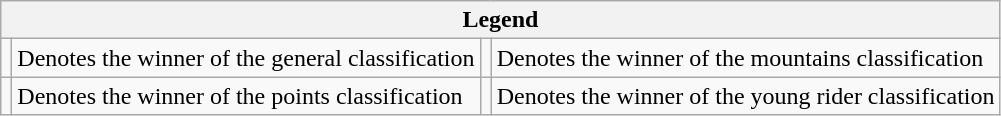<table class="wikitable">
<tr>
<th colspan="4">Legend</th>
</tr>
<tr>
<td></td>
<td>Denotes the winner of the general classification</td>
<td></td>
<td>Denotes the winner of the mountains classification</td>
</tr>
<tr>
<td></td>
<td>Denotes the winner of the points classification</td>
<td></td>
<td>Denotes the winner of the young rider classification</td>
</tr>
</table>
